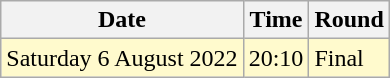<table class="wikitable">
<tr>
<th>Date</th>
<th>Time</th>
<th>Round</th>
</tr>
<tr>
<td style=background:lemonchiffon>Saturday 6 August 2022</td>
<td style=background:lemonchiffon>20:10</td>
<td style=background:lemonchiffon>Final</td>
</tr>
</table>
